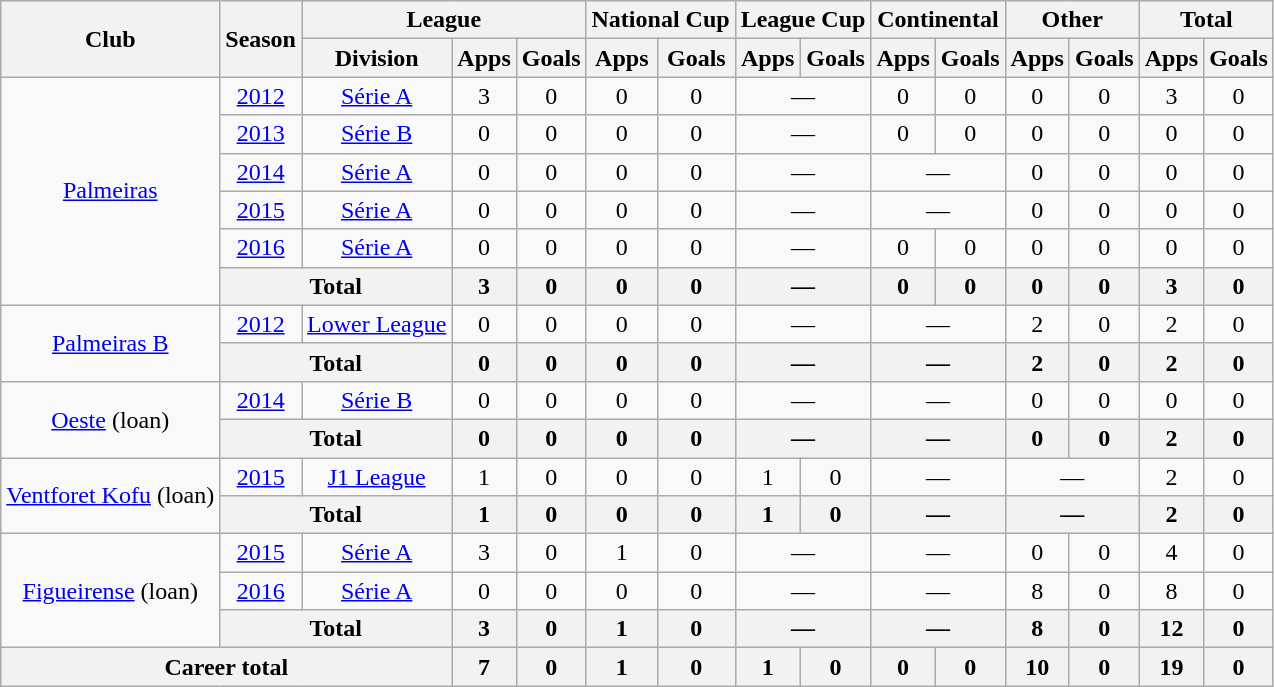<table class="wikitable" style="text-align:center">
<tr>
<th rowspan="2">Club</th>
<th rowspan="2">Season</th>
<th colspan="3">League</th>
<th colspan="2">National Cup</th>
<th colspan="2">League Cup</th>
<th colspan="2">Continental</th>
<th colspan="2">Other</th>
<th colspan="2">Total</th>
</tr>
<tr>
<th>Division</th>
<th>Apps</th>
<th>Goals</th>
<th>Apps</th>
<th>Goals</th>
<th>Apps</th>
<th>Goals</th>
<th>Apps</th>
<th>Goals</th>
<th>Apps</th>
<th>Goals</th>
<th>Apps</th>
<th>Goals</th>
</tr>
<tr>
<td rowspan="6"><a href='#'>Palmeiras</a></td>
<td><a href='#'>2012</a></td>
<td><a href='#'>Série A</a></td>
<td>3</td>
<td>0</td>
<td>0</td>
<td>0</td>
<td colspan="2">—</td>
<td>0</td>
<td>0</td>
<td>0</td>
<td>0</td>
<td>3</td>
<td>0</td>
</tr>
<tr>
<td><a href='#'>2013</a></td>
<td><a href='#'>Série B</a></td>
<td>0</td>
<td>0</td>
<td>0</td>
<td>0</td>
<td colspan="2">—</td>
<td>0</td>
<td>0</td>
<td>0</td>
<td>0</td>
<td>0</td>
<td>0</td>
</tr>
<tr>
<td><a href='#'>2014</a></td>
<td><a href='#'>Série A</a></td>
<td>0</td>
<td>0</td>
<td>0</td>
<td>0</td>
<td colspan="2">—</td>
<td colspan="2">—</td>
<td>0</td>
<td>0</td>
<td>0</td>
<td>0</td>
</tr>
<tr>
<td><a href='#'>2015</a></td>
<td><a href='#'>Série A</a></td>
<td>0</td>
<td>0</td>
<td>0</td>
<td>0</td>
<td colspan="2">—</td>
<td colspan="2">—</td>
<td>0</td>
<td>0</td>
<td>0</td>
<td>0</td>
</tr>
<tr>
<td><a href='#'>2016</a></td>
<td><a href='#'>Série A</a></td>
<td>0</td>
<td>0</td>
<td>0</td>
<td>0</td>
<td colspan="2">—</td>
<td>0</td>
<td>0</td>
<td>0</td>
<td>0</td>
<td>0</td>
<td>0</td>
</tr>
<tr>
<th colspan="2">Total</th>
<th>3</th>
<th>0</th>
<th>0</th>
<th>0</th>
<th colspan="2">—</th>
<th>0</th>
<th>0</th>
<th>0</th>
<th>0</th>
<th>3</th>
<th>0</th>
</tr>
<tr>
<td rowspan="2"><a href='#'>Palmeiras B</a></td>
<td><a href='#'>2012</a></td>
<td><a href='#'>Lower League</a></td>
<td>0</td>
<td>0</td>
<td>0</td>
<td>0</td>
<td colspan="2">—</td>
<td colspan="2">—</td>
<td>2</td>
<td>0</td>
<td>2</td>
<td>0</td>
</tr>
<tr>
<th colspan="2">Total</th>
<th>0</th>
<th>0</th>
<th>0</th>
<th>0</th>
<th colspan="2">—</th>
<th colspan="2">—</th>
<th>2</th>
<th>0</th>
<th>2</th>
<th>0</th>
</tr>
<tr>
<td rowspan="2"><a href='#'>Oeste</a> (loan)</td>
<td><a href='#'>2014</a></td>
<td><a href='#'>Série B</a></td>
<td>0</td>
<td>0</td>
<td>0</td>
<td>0</td>
<td colspan="2">—</td>
<td colspan="2">—</td>
<td>0</td>
<td>0</td>
<td>0</td>
<td>0</td>
</tr>
<tr>
<th colspan="2">Total</th>
<th>0</th>
<th>0</th>
<th>0</th>
<th>0</th>
<th colspan="2">—</th>
<th colspan="2">—</th>
<th>0</th>
<th>0</th>
<th>2</th>
<th>0</th>
</tr>
<tr>
<td rowspan="2"><a href='#'>Ventforet Kofu</a> (loan)</td>
<td><a href='#'>2015</a></td>
<td><a href='#'>J1 League</a></td>
<td>1</td>
<td>0</td>
<td>0</td>
<td>0</td>
<td>1</td>
<td>0</td>
<td colspan="2">—</td>
<td colspan="2">—</td>
<td>2</td>
<td>0</td>
</tr>
<tr>
<th colspan="2">Total</th>
<th>1</th>
<th>0</th>
<th>0</th>
<th>0</th>
<th>1</th>
<th>0</th>
<th colspan="2">—</th>
<th colspan="2">—</th>
<th>2</th>
<th>0</th>
</tr>
<tr>
<td rowspan="3"><a href='#'>Figueirense</a> (loan)</td>
<td><a href='#'>2015</a></td>
<td><a href='#'>Série A</a></td>
<td>3</td>
<td>0</td>
<td>1</td>
<td>0</td>
<td colspan="2">—</td>
<td colspan="2">—</td>
<td>0</td>
<td>0</td>
<td>4</td>
<td>0</td>
</tr>
<tr>
<td><a href='#'>2016</a></td>
<td><a href='#'>Série A</a></td>
<td>0</td>
<td>0</td>
<td>0</td>
<td>0</td>
<td colspan="2">—</td>
<td colspan="2">—</td>
<td>8</td>
<td>0</td>
<td>8</td>
<td>0</td>
</tr>
<tr>
<th colspan="2">Total</th>
<th>3</th>
<th>0</th>
<th>1</th>
<th>0</th>
<th colspan="2">—</th>
<th colspan="2">—</th>
<th>8</th>
<th>0</th>
<th>12</th>
<th>0</th>
</tr>
<tr>
<th colspan="3">Career total</th>
<th>7</th>
<th>0</th>
<th>1</th>
<th>0</th>
<th>1</th>
<th>0</th>
<th>0</th>
<th>0</th>
<th>10</th>
<th>0</th>
<th>19</th>
<th>0</th>
</tr>
</table>
